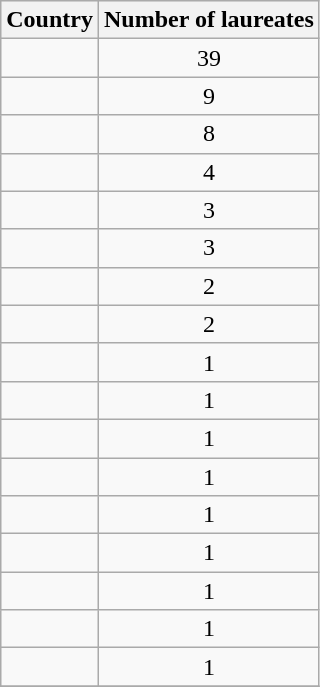<table class="wikitable sortable" style="text-align:center; overflow:auto; margin-left:0px; margin-right:auto;">
<tr style="background:#ececec; vertical-align:top;">
<th>Country</th>
<th>Number of laureates</th>
</tr>
<tr>
<td style="text-align:left;"></td>
<td>39</td>
</tr>
<tr>
<td style="text-align:left;"></td>
<td>9</td>
</tr>
<tr>
<td style="text-align:left;"></td>
<td>8</td>
</tr>
<tr>
<td style="text-align:left;"></td>
<td>4</td>
</tr>
<tr>
<td style="text-align:left;"></td>
<td>3</td>
</tr>
<tr>
<td style="text-align:left;"></td>
<td>3</td>
</tr>
<tr>
<td style="text-align:left;"></td>
<td>2</td>
</tr>
<tr>
<td style="text-align:left;"></td>
<td>2</td>
</tr>
<tr>
<td style="text-align:left;"></td>
<td>1</td>
</tr>
<tr>
<td style="text-align:left;"></td>
<td>1</td>
</tr>
<tr>
<td style="text-align:left;"></td>
<td>1</td>
</tr>
<tr>
<td style="text-align:left;"></td>
<td>1</td>
</tr>
<tr>
<td style="text-align:left;"></td>
<td>1</td>
</tr>
<tr>
<td style="text-align:left;"></td>
<td>1</td>
</tr>
<tr>
<td style="text-align:left;"></td>
<td>1</td>
</tr>
<tr>
<td style="text-align:left;"></td>
<td>1</td>
</tr>
<tr>
<td style="text-align:left;"></td>
<td>1</td>
</tr>
<tr>
</tr>
</table>
